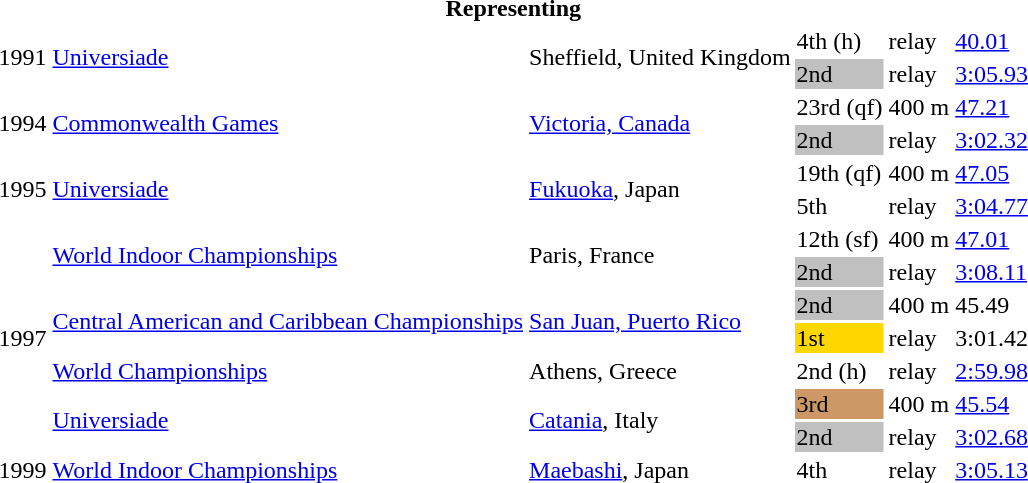<table>
<tr>
<th colspan="6">Representing </th>
</tr>
<tr>
<td rowspan=2>1991</td>
<td rowspan=2><a href='#'>Universiade</a></td>
<td rowspan=2>Sheffield, United Kingdom</td>
<td>4th (h)</td>
<td> relay</td>
<td><a href='#'>40.01</a></td>
</tr>
<tr>
<td bgcolor=silver>2nd</td>
<td> relay</td>
<td><a href='#'>3:05.93</a></td>
</tr>
<tr>
<td rowspan=2>1994</td>
<td rowspan=2><a href='#'>Commonwealth Games</a></td>
<td rowspan=2><a href='#'>Victoria, Canada</a></td>
<td>23rd (qf)</td>
<td>400 m</td>
<td><a href='#'>47.21</a></td>
</tr>
<tr>
<td bgcolor=silver>2nd</td>
<td> relay</td>
<td><a href='#'>3:02.32</a></td>
</tr>
<tr>
<td rowspan=2>1995</td>
<td rowspan=2><a href='#'>Universiade</a></td>
<td rowspan=2><a href='#'>Fukuoka</a>, Japan</td>
<td>19th (qf)</td>
<td>400 m</td>
<td><a href='#'>47.05</a></td>
</tr>
<tr>
<td>5th</td>
<td> relay</td>
<td><a href='#'>3:04.77</a></td>
</tr>
<tr>
<td rowspan=7>1997</td>
<td rowspan=2><a href='#'>World Indoor Championships</a></td>
<td rowspan=2>Paris, France</td>
<td>12th (sf)</td>
<td>400 m</td>
<td><a href='#'>47.01</a></td>
</tr>
<tr>
<td bgcolor=silver>2nd</td>
<td> relay</td>
<td><a href='#'>3:08.11</a></td>
</tr>
<tr>
<td rowspan=2><a href='#'>Central American and Caribbean Championships</a></td>
<td rowspan=2><a href='#'>San Juan, Puerto Rico</a></td>
<td bgcolor=silver>2nd</td>
<td>400 m</td>
<td>45.49</td>
</tr>
<tr>
<td bgcolor=gold>1st</td>
<td> relay</td>
<td>3:01.42</td>
</tr>
<tr>
<td><a href='#'>World Championships</a></td>
<td>Athens, Greece</td>
<td>2nd (h)</td>
<td> relay</td>
<td><a href='#'>2:59.98</a></td>
</tr>
<tr>
<td rowspan=2><a href='#'>Universiade</a></td>
<td rowspan=2><a href='#'>Catania</a>, Italy</td>
<td bgcolor=cc9966>3rd</td>
<td>400 m</td>
<td><a href='#'>45.54</a></td>
</tr>
<tr>
<td bgcolor=silver>2nd</td>
<td> relay</td>
<td><a href='#'>3:02.68</a></td>
</tr>
<tr>
<td>1999</td>
<td><a href='#'>World Indoor Championships</a></td>
<td><a href='#'>Maebashi</a>, Japan</td>
<td>4th</td>
<td> relay</td>
<td><a href='#'>3:05.13</a></td>
</tr>
</table>
